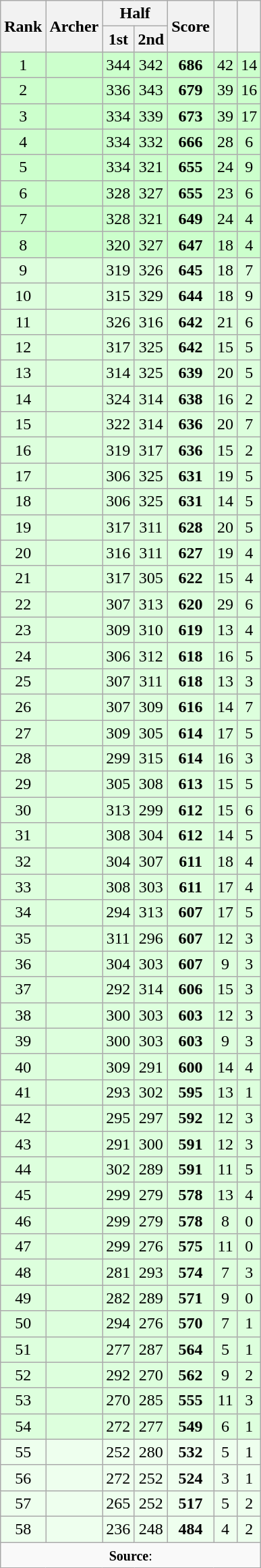<table class="wikitable sortable" style="text-align:center;">
<tr>
<th rowspan="2">Rank</th>
<th rowspan="2">Archer</th>
<th colspan="2">Half</th>
<th rowspan="2">Score</th>
<th rowspan="2"></th>
<th rowspan="2"></th>
</tr>
<tr>
<th>1st</th>
<th>2nd</th>
</tr>
<tr bgcolor="#ccffcc">
<td>1</td>
<td align="left"></td>
<td>344</td>
<td>342</td>
<td><strong>686</strong> <strong></strong></td>
<td>42</td>
<td>14</td>
</tr>
<tr bgcolor="#ccffcc">
<td>2</td>
<td align="left"></td>
<td>336</td>
<td>343</td>
<td><strong>679</strong></td>
<td>39</td>
<td>16</td>
</tr>
<tr bgcolor="#ccffcc">
<td>3</td>
<td align="left"></td>
<td>334</td>
<td>339</td>
<td><strong>673</strong></td>
<td>39</td>
<td>17</td>
</tr>
<tr bgcolor="#ccffcc">
<td>4</td>
<td align="left"></td>
<td>334</td>
<td>332</td>
<td><strong>666</strong></td>
<td>28</td>
<td>6</td>
</tr>
<tr bgcolor="#ccffcc">
<td>5</td>
<td align="left"></td>
<td>334</td>
<td>321</td>
<td><strong>655</strong></td>
<td>24</td>
<td>9</td>
</tr>
<tr bgcolor="#ccffcc">
<td>6</td>
<td align="left"></td>
<td>328</td>
<td>327</td>
<td><strong>655</strong></td>
<td>23</td>
<td>6</td>
</tr>
<tr bgcolor="#ccffcc">
<td>7</td>
<td align="left"></td>
<td>328</td>
<td>321</td>
<td><strong>649</strong></td>
<td>24</td>
<td>4</td>
</tr>
<tr bgcolor="#ccffcc">
<td>8</td>
<td align="left"></td>
<td>320</td>
<td>327</td>
<td><strong>647</strong></td>
<td>18</td>
<td>4</td>
</tr>
<tr bgcolor="#ddffdd">
<td>9</td>
<td align="left"></td>
<td>319</td>
<td>326</td>
<td><strong>645</strong></td>
<td>18</td>
<td>7</td>
</tr>
<tr bgcolor="#ddffdd">
<td>10</td>
<td align="left"></td>
<td>315</td>
<td>329</td>
<td><strong>644</strong></td>
<td>18</td>
<td>9</td>
</tr>
<tr bgcolor="#ddffdd">
<td>11</td>
<td align="left"></td>
<td>326</td>
<td>316</td>
<td><strong>642</strong></td>
<td>21</td>
<td>6</td>
</tr>
<tr bgcolor="#ddffdd">
<td>12</td>
<td align="left"></td>
<td>317</td>
<td>325</td>
<td><strong>642</strong></td>
<td>15</td>
<td>5</td>
</tr>
<tr bgcolor="#ddffdd">
<td>13</td>
<td align="left"></td>
<td>314</td>
<td>325</td>
<td><strong>639</strong></td>
<td>20</td>
<td>5</td>
</tr>
<tr bgcolor="#ddffdd">
<td>14</td>
<td align="left"></td>
<td>324</td>
<td>314</td>
<td><strong>638</strong></td>
<td>16</td>
<td>2</td>
</tr>
<tr bgcolor="#ddffdd">
<td>15</td>
<td align="left"></td>
<td>322</td>
<td>314</td>
<td><strong>636</strong></td>
<td>20</td>
<td>7</td>
</tr>
<tr bgcolor="#ddffdd">
<td>16</td>
<td align="left"></td>
<td>319</td>
<td>317</td>
<td><strong>636</strong></td>
<td>15</td>
<td>2</td>
</tr>
<tr bgcolor="#ddffdd">
<td>17</td>
<td align="left"></td>
<td>306</td>
<td>325</td>
<td><strong>631</strong></td>
<td>19</td>
<td>5</td>
</tr>
<tr bgcolor="#ddffdd">
<td>18</td>
<td align="left"></td>
<td>306</td>
<td>325</td>
<td><strong>631</strong></td>
<td>14</td>
<td>5</td>
</tr>
<tr bgcolor="#ddffdd">
<td>19</td>
<td align="left"></td>
<td>317</td>
<td>311</td>
<td><strong>628</strong></td>
<td>20</td>
<td>5</td>
</tr>
<tr bgcolor="#ddffdd">
<td>20</td>
<td align="left"></td>
<td>316</td>
<td>311</td>
<td><strong>627</strong></td>
<td>19</td>
<td>4</td>
</tr>
<tr bgcolor="#ddffdd">
<td>21</td>
<td align="left"></td>
<td>317</td>
<td>305</td>
<td><strong>622</strong></td>
<td>15</td>
<td>4</td>
</tr>
<tr bgcolor="#ddffdd">
<td>22</td>
<td align="left"></td>
<td>307</td>
<td>313</td>
<td><strong>620</strong></td>
<td>29</td>
<td>6</td>
</tr>
<tr bgcolor="#ddffdd">
<td>23</td>
<td align="left"></td>
<td>309</td>
<td>310</td>
<td><strong>619</strong></td>
<td>13</td>
<td>4</td>
</tr>
<tr bgcolor="#ddffdd">
<td>24</td>
<td align="left"></td>
<td>306</td>
<td>312</td>
<td><strong>618</strong></td>
<td>16</td>
<td>5</td>
</tr>
<tr bgcolor="#ddffdd">
<td>25</td>
<td align="left"></td>
<td>307</td>
<td>311</td>
<td><strong>618</strong></td>
<td>13</td>
<td>3</td>
</tr>
<tr bgcolor="#ddffdd">
<td>26</td>
<td align="left"></td>
<td>307</td>
<td>309</td>
<td><strong>616</strong></td>
<td>14</td>
<td>7</td>
</tr>
<tr bgcolor="#ddffdd">
<td>27</td>
<td align="left"></td>
<td>309</td>
<td>305</td>
<td><strong>614</strong></td>
<td>17</td>
<td>5</td>
</tr>
<tr bgcolor="#ddffdd">
<td>28</td>
<td align="left"></td>
<td>299</td>
<td>315</td>
<td><strong>614</strong></td>
<td>16</td>
<td>3</td>
</tr>
<tr bgcolor="#ddffdd">
<td>29</td>
<td align="left"></td>
<td>305</td>
<td>308</td>
<td><strong>613</strong></td>
<td>15</td>
<td>5</td>
</tr>
<tr bgcolor="#ddffdd">
<td>30</td>
<td align="left"></td>
<td>313</td>
<td>299</td>
<td><strong>612</strong></td>
<td>15</td>
<td>6</td>
</tr>
<tr bgcolor="#ddffdd">
<td>31</td>
<td align="left"></td>
<td>308</td>
<td>304</td>
<td><strong>612</strong></td>
<td>14</td>
<td>5</td>
</tr>
<tr bgcolor="#ddffdd">
<td>32</td>
<td align="left"></td>
<td>304</td>
<td>307</td>
<td><strong>611</strong></td>
<td>18</td>
<td>4</td>
</tr>
<tr bgcolor="#ddffdd">
<td>33</td>
<td align="left"></td>
<td>308</td>
<td>303</td>
<td><strong>611</strong></td>
<td>17</td>
<td>4</td>
</tr>
<tr bgcolor="#ddffdd">
<td>34</td>
<td align="left"></td>
<td>294</td>
<td>313</td>
<td><strong>607</strong></td>
<td>17</td>
<td>5</td>
</tr>
<tr bgcolor="#ddffdd">
<td>35</td>
<td align="left"></td>
<td>311</td>
<td>296</td>
<td><strong>607</strong></td>
<td>12</td>
<td>3</td>
</tr>
<tr bgcolor="#ddffdd">
<td>36</td>
<td align="left"></td>
<td>304</td>
<td>303</td>
<td><strong>607</strong></td>
<td>9</td>
<td>3</td>
</tr>
<tr bgcolor="#ddffdd">
<td>37</td>
<td align="left"></td>
<td>292</td>
<td>314</td>
<td><strong>606</strong></td>
<td>15</td>
<td>3</td>
</tr>
<tr bgcolor="#ddffdd">
<td>38</td>
<td align="left"></td>
<td>300</td>
<td>303</td>
<td><strong>603</strong></td>
<td>12</td>
<td>3</td>
</tr>
<tr bgcolor="#ddffdd">
<td>39</td>
<td align="left"></td>
<td>300</td>
<td>303</td>
<td><strong>603</strong></td>
<td>9</td>
<td>3</td>
</tr>
<tr bgcolor="#ddffdd">
<td>40</td>
<td align="left"></td>
<td>309</td>
<td>291</td>
<td><strong>600</strong></td>
<td>14</td>
<td>4</td>
</tr>
<tr bgcolor="#ddffdd">
<td>41</td>
<td align="left"></td>
<td>293</td>
<td>302</td>
<td><strong>595</strong></td>
<td>13</td>
<td>1</td>
</tr>
<tr bgcolor="#ddffdd">
<td>42</td>
<td align="left"></td>
<td>295</td>
<td>297</td>
<td><strong>592</strong></td>
<td>12</td>
<td>3</td>
</tr>
<tr bgcolor="#ddffdd">
<td>43</td>
<td align="left"></td>
<td>291</td>
<td>300</td>
<td><strong>591</strong></td>
<td>12</td>
<td>3</td>
</tr>
<tr bgcolor="#ddffdd">
<td>44</td>
<td align="left"></td>
<td>302</td>
<td>289</td>
<td><strong>591</strong></td>
<td>11</td>
<td>5</td>
</tr>
<tr bgcolor="#ddffdd">
<td>45</td>
<td align="left"></td>
<td>299</td>
<td>279</td>
<td><strong>578</strong></td>
<td>13</td>
<td>4</td>
</tr>
<tr bgcolor="#ddffdd">
<td>46</td>
<td align="left"></td>
<td>299</td>
<td>279</td>
<td><strong>578</strong></td>
<td>8</td>
<td>0</td>
</tr>
<tr bgcolor="#ddffdd">
<td>47</td>
<td align="left"></td>
<td>299</td>
<td>276</td>
<td><strong>575</strong></td>
<td>11</td>
<td>0</td>
</tr>
<tr bgcolor="#ddffdd">
<td>48</td>
<td align="left"></td>
<td>281</td>
<td>293</td>
<td><strong>574</strong></td>
<td>7</td>
<td>3</td>
</tr>
<tr bgcolor="#ddffdd">
<td>49</td>
<td align="left"></td>
<td>282</td>
<td>289</td>
<td><strong>571</strong></td>
<td>9</td>
<td>0</td>
</tr>
<tr bgcolor="#ddffdd">
<td>50</td>
<td align="left"></td>
<td>294</td>
<td>276</td>
<td><strong>570</strong></td>
<td>7</td>
<td>1</td>
</tr>
<tr bgcolor="#ddffdd">
<td>51</td>
<td align="left"></td>
<td>277</td>
<td>287</td>
<td><strong>564</strong></td>
<td>5</td>
<td>1</td>
</tr>
<tr bgcolor="#ddffdd">
<td>52</td>
<td align="left"></td>
<td>292</td>
<td>270</td>
<td><strong>562</strong></td>
<td>9</td>
<td>2</td>
</tr>
<tr bgcolor="#ddffdd">
<td>53</td>
<td align="left"></td>
<td>270</td>
<td>285</td>
<td><strong>555</strong></td>
<td>11</td>
<td>3</td>
</tr>
<tr bgcolor="#ddffdd">
<td>54</td>
<td align="left"></td>
<td>272</td>
<td>277</td>
<td><strong>549</strong></td>
<td>6</td>
<td>1</td>
</tr>
<tr bgcolor="#eeffee">
<td>55</td>
<td align="left"></td>
<td>252</td>
<td>280</td>
<td><strong>532</strong></td>
<td>5</td>
<td>1</td>
</tr>
<tr bgcolor="#eeffee">
<td>56</td>
<td align="left"></td>
<td>272</td>
<td>252</td>
<td><strong>524</strong></td>
<td>3</td>
<td>1</td>
</tr>
<tr bgcolor="#eeffee">
<td>57</td>
<td align="left"></td>
<td>265</td>
<td>252</td>
<td><strong>517</strong></td>
<td>5</td>
<td>2</td>
</tr>
<tr bgcolor="#eeffee">
<td>58</td>
<td align="left"></td>
<td>236</td>
<td>248</td>
<td><strong>484</strong></td>
<td>4</td>
<td>2</td>
</tr>
<tr>
<td colspan="7"><small><strong>Source</strong>:</small></td>
</tr>
</table>
